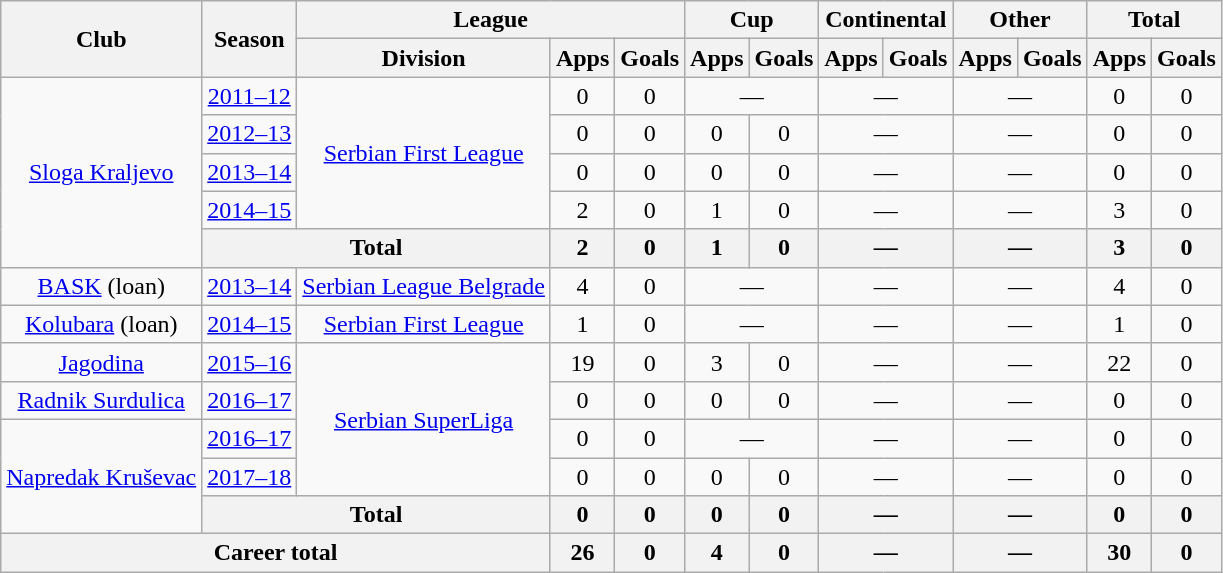<table class="wikitable" style="text-align:center">
<tr>
<th rowspan="2">Club</th>
<th rowspan="2">Season</th>
<th colspan="3">League</th>
<th colspan="2">Cup</th>
<th colspan="2">Continental</th>
<th colspan="2">Other</th>
<th colspan="2">Total</th>
</tr>
<tr>
<th>Division</th>
<th>Apps</th>
<th>Goals</th>
<th>Apps</th>
<th>Goals</th>
<th>Apps</th>
<th>Goals</th>
<th>Apps</th>
<th>Goals</th>
<th>Apps</th>
<th>Goals</th>
</tr>
<tr>
<td rowspan="5"><a href='#'>Sloga Kraljevo</a></td>
<td><a href='#'>2011–12</a></td>
<td rowspan=4><a href='#'>Serbian First League</a></td>
<td>0</td>
<td>0</td>
<td colspan="2">—</td>
<td colspan="2">—</td>
<td colspan="2">—</td>
<td>0</td>
<td>0</td>
</tr>
<tr>
<td><a href='#'>2012–13</a></td>
<td>0</td>
<td>0</td>
<td>0</td>
<td>0</td>
<td colspan="2">—</td>
<td colspan="2">—</td>
<td>0</td>
<td>0</td>
</tr>
<tr>
<td><a href='#'>2013–14</a></td>
<td>0</td>
<td>0</td>
<td>0</td>
<td>0</td>
<td colspan="2">—</td>
<td colspan="2">—</td>
<td>0</td>
<td>0</td>
</tr>
<tr>
<td><a href='#'>2014–15</a></td>
<td>2</td>
<td>0</td>
<td>1</td>
<td>0</td>
<td colspan="2">—</td>
<td colspan="2">—</td>
<td>3</td>
<td>0</td>
</tr>
<tr>
<th colspan="2">Total</th>
<th>2</th>
<th>0</th>
<th>1</th>
<th>0</th>
<th colspan="2">—</th>
<th colspan="2">—</th>
<th>3</th>
<th>0</th>
</tr>
<tr>
<td><a href='#'>BASK</a> (loan)</td>
<td><a href='#'>2013–14</a></td>
<td><a href='#'>Serbian League Belgrade</a></td>
<td>4</td>
<td>0</td>
<td colspan="2">—</td>
<td colspan="2">—</td>
<td colspan="2">—</td>
<td>4</td>
<td>0</td>
</tr>
<tr>
<td><a href='#'>Kolubara</a> (loan)</td>
<td><a href='#'>2014–15</a></td>
<td><a href='#'>Serbian First League</a></td>
<td>1</td>
<td>0</td>
<td colspan="2">—</td>
<td colspan="2">—</td>
<td colspan="2">—</td>
<td>1</td>
<td>0</td>
</tr>
<tr>
<td><a href='#'>Jagodina</a></td>
<td><a href='#'>2015–16</a></td>
<td rowspan=4><a href='#'>Serbian SuperLiga</a></td>
<td>19</td>
<td>0</td>
<td>3</td>
<td>0</td>
<td colspan="2">—</td>
<td colspan="2">—</td>
<td>22</td>
<td>0</td>
</tr>
<tr>
<td><a href='#'>Radnik Surdulica</a></td>
<td><a href='#'>2016–17</a></td>
<td>0</td>
<td>0</td>
<td>0</td>
<td>0</td>
<td colspan="2">—</td>
<td colspan="2">—</td>
<td>0</td>
<td>0</td>
</tr>
<tr>
<td rowspan="3"><a href='#'>Napredak Kruševac</a></td>
<td><a href='#'>2016–17</a></td>
<td>0</td>
<td>0</td>
<td colspan="2">—</td>
<td colspan="2">—</td>
<td colspan="2">—</td>
<td>0</td>
<td>0</td>
</tr>
<tr>
<td><a href='#'>2017–18</a></td>
<td>0</td>
<td>0</td>
<td>0</td>
<td>0</td>
<td colspan="2">—</td>
<td colspan="2">—</td>
<td>0</td>
<td>0</td>
</tr>
<tr>
<th colspan="2">Total</th>
<th>0</th>
<th>0</th>
<th>0</th>
<th>0</th>
<th colspan="2">—</th>
<th colspan="2">—</th>
<th>0</th>
<th>0</th>
</tr>
<tr>
<th colspan="3">Career total</th>
<th>26</th>
<th>0</th>
<th>4</th>
<th>0</th>
<th colspan="2">—</th>
<th colspan="2">—</th>
<th>30</th>
<th>0</th>
</tr>
</table>
